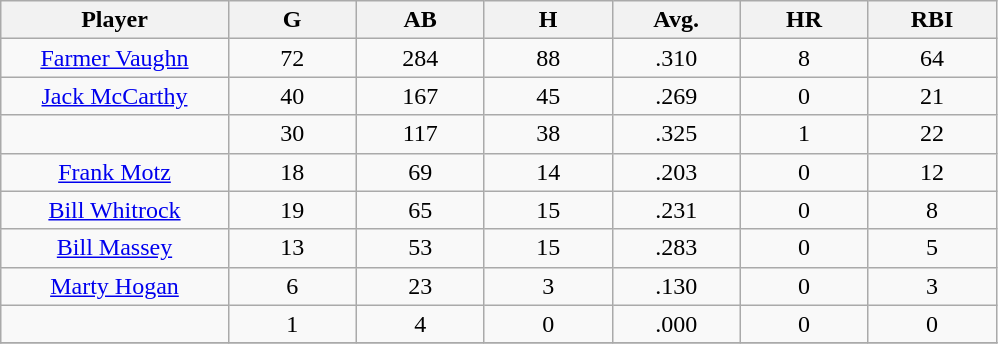<table class="wikitable sortable">
<tr>
<th bgcolor="#DDDDFF" width="16%">Player</th>
<th bgcolor="#DDDDFF" width="9%">G</th>
<th bgcolor="#DDDDFF" width="9%">AB</th>
<th bgcolor="#DDDDFF" width="9%">H</th>
<th bgcolor="#DDDDFF" width="9%">Avg.</th>
<th bgcolor="#DDDDFF" width="9%">HR</th>
<th bgcolor="#DDDDFF" width="9%">RBI</th>
</tr>
<tr align="center">
<td><a href='#'>Farmer Vaughn</a></td>
<td>72</td>
<td>284</td>
<td>88</td>
<td>.310</td>
<td>8</td>
<td>64</td>
</tr>
<tr align=center>
<td><a href='#'>Jack McCarthy</a></td>
<td>40</td>
<td>167</td>
<td>45</td>
<td>.269</td>
<td>0</td>
<td>21</td>
</tr>
<tr align=center>
<td></td>
<td>30</td>
<td>117</td>
<td>38</td>
<td>.325</td>
<td>1</td>
<td>22</td>
</tr>
<tr align="center">
<td><a href='#'>Frank Motz</a></td>
<td>18</td>
<td>69</td>
<td>14</td>
<td>.203</td>
<td>0</td>
<td>12</td>
</tr>
<tr align=center>
<td><a href='#'>Bill Whitrock</a></td>
<td>19</td>
<td>65</td>
<td>15</td>
<td>.231</td>
<td>0</td>
<td>8</td>
</tr>
<tr align=center>
<td><a href='#'>Bill Massey</a></td>
<td>13</td>
<td>53</td>
<td>15</td>
<td>.283</td>
<td>0</td>
<td>5</td>
</tr>
<tr align=center>
<td><a href='#'>Marty Hogan</a></td>
<td>6</td>
<td>23</td>
<td>3</td>
<td>.130</td>
<td>0</td>
<td>3</td>
</tr>
<tr align=center>
<td></td>
<td>1</td>
<td>4</td>
<td>0</td>
<td>.000</td>
<td>0</td>
<td>0</td>
</tr>
<tr align="center">
</tr>
</table>
